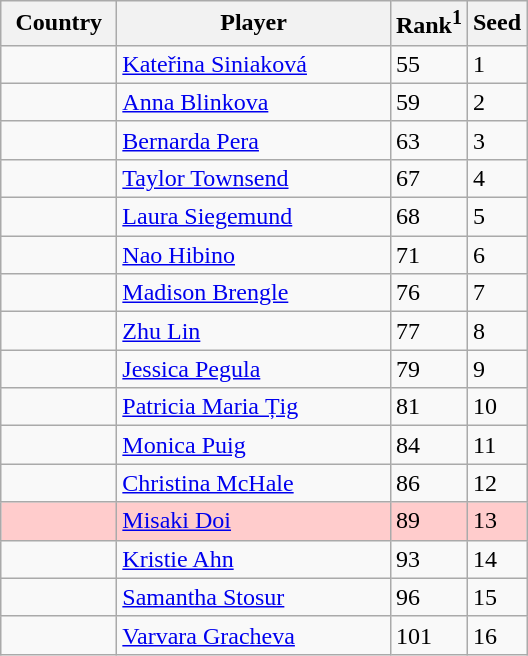<table class="sortable wikitable">
<tr>
<th width="70">Country</th>
<th width="175">Player</th>
<th>Rank<sup>1</sup></th>
<th>Seed</th>
</tr>
<tr>
<td></td>
<td><a href='#'>Kateřina Siniaková</a></td>
<td>55</td>
<td>1</td>
</tr>
<tr>
<td></td>
<td><a href='#'>Anna Blinkova</a></td>
<td>59</td>
<td>2</td>
</tr>
<tr>
<td></td>
<td><a href='#'>Bernarda Pera</a></td>
<td>63</td>
<td>3</td>
</tr>
<tr>
<td></td>
<td><a href='#'>Taylor Townsend</a></td>
<td>67</td>
<td>4</td>
</tr>
<tr>
<td></td>
<td><a href='#'>Laura Siegemund</a></td>
<td>68</td>
<td>5</td>
</tr>
<tr>
<td></td>
<td><a href='#'>Nao Hibino</a></td>
<td>71</td>
<td>6</td>
</tr>
<tr>
<td></td>
<td><a href='#'>Madison Brengle</a></td>
<td>76</td>
<td>7</td>
</tr>
<tr>
<td></td>
<td><a href='#'>Zhu Lin</a></td>
<td>77</td>
<td>8</td>
</tr>
<tr>
<td></td>
<td><a href='#'>Jessica Pegula</a></td>
<td>79</td>
<td>9</td>
</tr>
<tr>
<td></td>
<td><a href='#'>Patricia Maria Țig</a></td>
<td>81</td>
<td>10</td>
</tr>
<tr>
<td></td>
<td><a href='#'>Monica Puig</a></td>
<td>84</td>
<td>11</td>
</tr>
<tr>
<td></td>
<td><a href='#'>Christina McHale</a></td>
<td>86</td>
<td>12</td>
</tr>
<tr style="background:#fcc;">
<td></td>
<td><a href='#'>Misaki Doi</a></td>
<td>89</td>
<td>13</td>
</tr>
<tr>
<td></td>
<td><a href='#'>Kristie Ahn</a></td>
<td>93</td>
<td>14</td>
</tr>
<tr>
<td></td>
<td><a href='#'>Samantha Stosur</a></td>
<td>96</td>
<td>15</td>
</tr>
<tr>
<td></td>
<td><a href='#'>Varvara Gracheva</a></td>
<td>101</td>
<td>16</td>
</tr>
</table>
